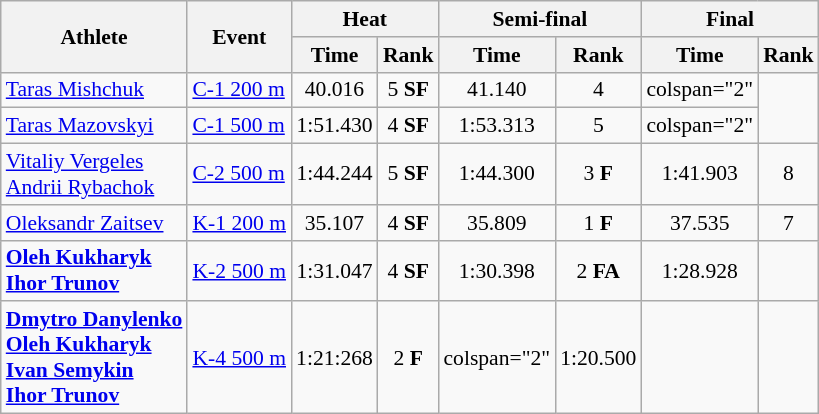<table class="wikitable" style="text-align: center; font-size:90%">
<tr>
<th rowspan="2">Athlete</th>
<th rowspan="2">Event</th>
<th colspan="2">Heat</th>
<th colspan="2">Semi-final</th>
<th colspan="2">Final</th>
</tr>
<tr>
<th>Time</th>
<th>Rank</th>
<th>Time</th>
<th>Rank</th>
<th>Time</th>
<th>Rank</th>
</tr>
<tr>
<td align="left"><a href='#'>Taras Mishchuk</a></td>
<td align="left"><a href='#'>C-1 200 m</a></td>
<td>40.016</td>
<td>5 <strong>SF</strong></td>
<td>41.140</td>
<td>4</td>
<td>colspan="2" </td>
</tr>
<tr>
<td align="left"><a href='#'>Taras Mazovskyi</a></td>
<td align="left"><a href='#'>C-1 500 m</a></td>
<td>1:51.430</td>
<td>4 <strong>SF</strong></td>
<td>1:53.313</td>
<td>5</td>
<td>colspan="2" </td>
</tr>
<tr>
<td align="left"><a href='#'>Vitaliy Vergeles</a><br><a href='#'>Andrii Rybachok</a></td>
<td align="left"><a href='#'>C-2 500 m</a></td>
<td>1:44.244</td>
<td>5 <strong>SF</strong></td>
<td>1:44.300</td>
<td>3 <strong>F</strong></td>
<td>1:41.903</td>
<td>8</td>
</tr>
<tr>
<td align="left"><a href='#'>Oleksandr Zaitsev</a></td>
<td align="left"><a href='#'>K-1 200 m</a></td>
<td>35.107</td>
<td>4 <strong>SF</strong></td>
<td>35.809</td>
<td>1 <strong>F</strong></td>
<td>37.535</td>
<td>7</td>
</tr>
<tr>
<td align="left"><strong><a href='#'>Oleh Kukharyk</a><br><a href='#'>Ihor Trunov</a></strong></td>
<td align="left"><a href='#'>K-2 500 m</a></td>
<td>1:31.047</td>
<td>4 <strong>SF</strong></td>
<td>1:30.398</td>
<td>2 <strong>FA</strong></td>
<td>1:28.928</td>
<td></td>
</tr>
<tr>
<td align="left"><strong><a href='#'>Dmytro Danylenko</a><br><a href='#'>Oleh Kukharyk</a><br><a href='#'>Ivan Semykin</a><br><a href='#'>Ihor Trunov</a></strong></td>
<td align="left"><a href='#'>K-4 500 m</a></td>
<td>1:21:268</td>
<td>2 <strong>F</strong></td>
<td>colspan="2" </td>
<td>1:20.500</td>
<td></td>
</tr>
</table>
